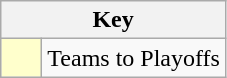<table class="wikitable" style="text-align: center;">
<tr>
<th colspan=2>Key</th>
</tr>
<tr>
<td style="background:#ffffcc; width:20px;"></td>
<td align=left>Teams to Playoffs</td>
</tr>
</table>
